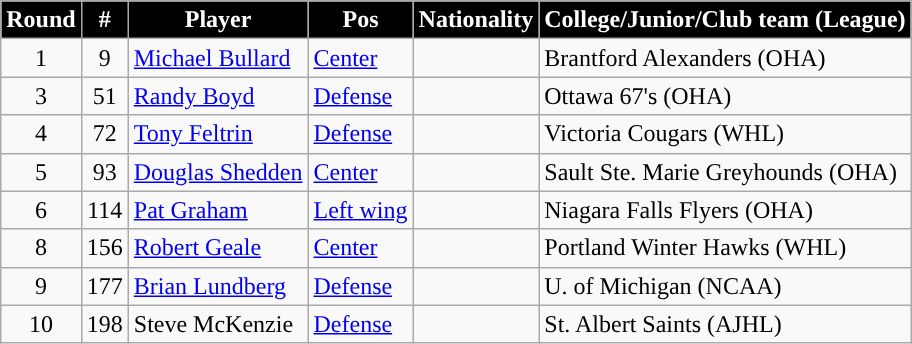<table class="wikitable">
<tr>
<th style="color:white; background:#000000; ">Round</th>
<th style="color:white; background:#000000; ">#</th>
<th style="color:white; background:#000000; ">Player</th>
<th style="color:white; background:#000000; ">Pos</th>
<th style="color:white; background:#000000; ">Nationality</th>
<th style="color:white; background:#000000; ">College/Junior/Club team (League)</th>
</tr>
<tr>
<td align=center>1</td>
<td align=center>9</td>
<td><a href='#'>Michael Bullard</a></td>
<td><a href='#'>Center</a></td>
<td></td>
<td>Brantford Alexanders (OHA)</td>
</tr>
<tr>
<td align=center>3</td>
<td align=center>51</td>
<td><a href='#'>Randy Boyd</a></td>
<td><a href='#'>Defense</a></td>
<td></td>
<td>Ottawa 67's (OHA)</td>
</tr>
<tr>
<td align=center>4</td>
<td align=center>72</td>
<td><a href='#'>Tony Feltrin</a></td>
<td><a href='#'>Defense</a></td>
<td></td>
<td>Victoria Cougars (WHL)</td>
</tr>
<tr>
<td align=center>5</td>
<td align=center>93</td>
<td><a href='#'>Douglas Shedden</a></td>
<td><a href='#'>Center</a></td>
<td></td>
<td>Sault Ste. Marie Greyhounds (OHA)</td>
</tr>
<tr>
<td align=center>6</td>
<td align=center>114</td>
<td><a href='#'>Pat Graham</a></td>
<td><a href='#'>Left wing</a></td>
<td></td>
<td>Niagara Falls Flyers (OHA)</td>
</tr>
<tr>
<td align=center>8</td>
<td align=center>156</td>
<td><a href='#'>Robert Geale</a></td>
<td><a href='#'>Center</a></td>
<td></td>
<td>Portland Winter Hawks (WHL)</td>
</tr>
<tr>
<td align=center>9</td>
<td align=center>177</td>
<td><a href='#'>Brian Lundberg</a></td>
<td><a href='#'>Defense</a></td>
<td></td>
<td>U. of Michigan (NCAA)</td>
</tr>
<tr>
<td align=center>10</td>
<td align=center>198</td>
<td>Steve McKenzie</td>
<td><a href='#'>Defense</a></td>
<td></td>
<td>St. Albert Saints (AJHL)</td>
</tr>
</table>
